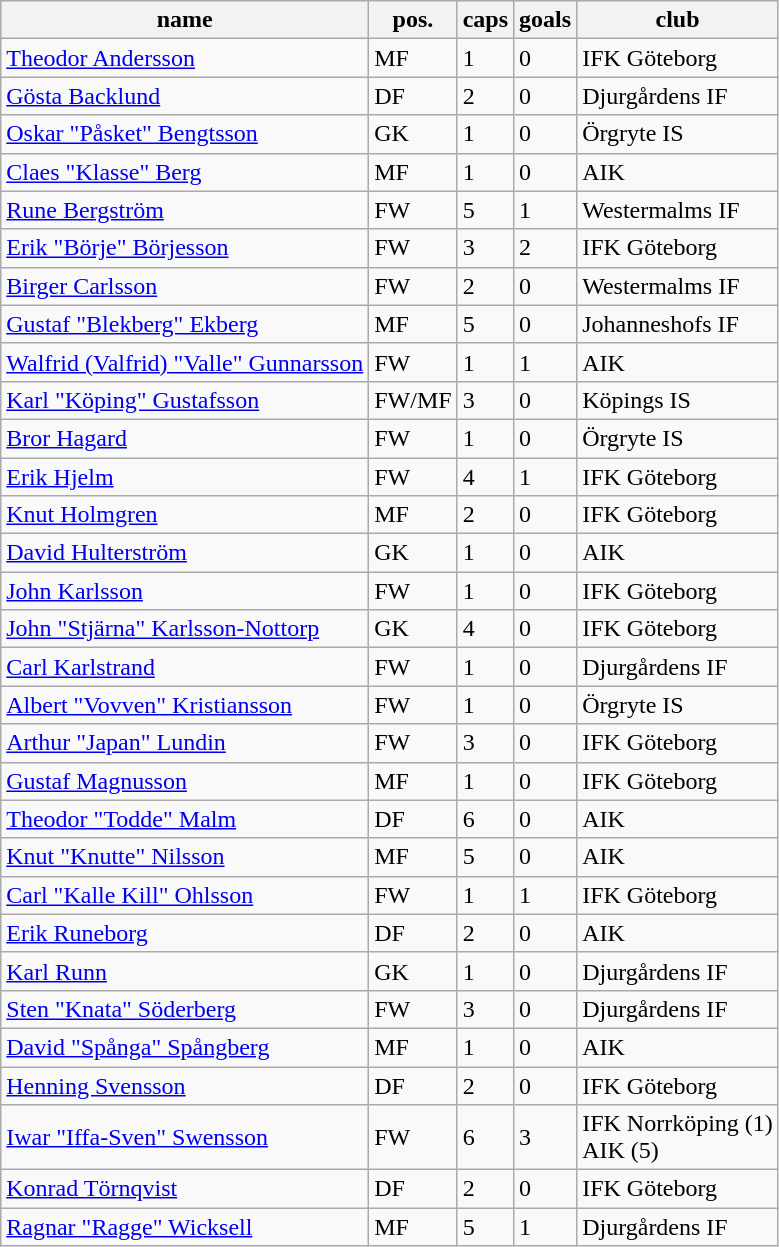<table class="wikitable" border="1">
<tr>
<th>name</th>
<th>pos.</th>
<th>caps</th>
<th>goals</th>
<th>club</th>
</tr>
<tr>
<td><a href='#'>Theodor Andersson</a></td>
<td>MF</td>
<td>1</td>
<td>0</td>
<td>IFK Göteborg</td>
</tr>
<tr>
<td><a href='#'>Gösta Backlund</a></td>
<td>DF</td>
<td>2</td>
<td>0</td>
<td>Djurgårdens IF</td>
</tr>
<tr>
<td><a href='#'>Oskar "Påsket" Bengtsson</a></td>
<td>GK</td>
<td>1</td>
<td>0</td>
<td>Örgryte IS</td>
</tr>
<tr>
<td><a href='#'>Claes "Klasse" Berg</a></td>
<td>MF</td>
<td>1</td>
<td>0</td>
<td>AIK</td>
</tr>
<tr>
<td><a href='#'>Rune Bergström</a></td>
<td>FW</td>
<td>5</td>
<td>1</td>
<td>Westermalms IF</td>
</tr>
<tr>
<td><a href='#'>Erik "Börje" Börjesson</a></td>
<td>FW</td>
<td>3</td>
<td>2</td>
<td>IFK Göteborg</td>
</tr>
<tr>
<td><a href='#'>Birger Carlsson</a></td>
<td>FW</td>
<td>2</td>
<td>0</td>
<td>Westermalms IF</td>
</tr>
<tr>
<td><a href='#'>Gustaf "Blekberg" Ekberg</a></td>
<td>MF</td>
<td>5</td>
<td>0</td>
<td>Johanneshofs IF</td>
</tr>
<tr>
<td><a href='#'>Walfrid (Valfrid) "Valle" Gunnarsson</a></td>
<td>FW</td>
<td>1</td>
<td>1</td>
<td>AIK</td>
</tr>
<tr>
<td><a href='#'>Karl "Köping" Gustafsson</a></td>
<td>FW/MF</td>
<td>3</td>
<td>0</td>
<td>Köpings IS</td>
</tr>
<tr>
<td><a href='#'>Bror Hagard</a></td>
<td>FW</td>
<td>1</td>
<td>0</td>
<td>Örgryte IS</td>
</tr>
<tr>
<td><a href='#'>Erik Hjelm</a></td>
<td>FW</td>
<td>4</td>
<td>1</td>
<td>IFK Göteborg</td>
</tr>
<tr>
<td><a href='#'>Knut Holmgren</a></td>
<td>MF</td>
<td>2</td>
<td>0</td>
<td>IFK Göteborg</td>
</tr>
<tr>
<td><a href='#'>David Hulterström</a></td>
<td>GK</td>
<td>1</td>
<td>0</td>
<td>AIK</td>
</tr>
<tr>
<td><a href='#'>John Karlsson</a></td>
<td>FW</td>
<td>1</td>
<td>0</td>
<td>IFK Göteborg</td>
</tr>
<tr>
<td><a href='#'>John "Stjärna" Karlsson-Nottorp</a></td>
<td>GK</td>
<td>4</td>
<td>0</td>
<td>IFK Göteborg</td>
</tr>
<tr>
<td><a href='#'>Carl Karlstrand</a></td>
<td>FW</td>
<td>1</td>
<td>0</td>
<td>Djurgårdens IF</td>
</tr>
<tr>
<td><a href='#'>Albert "Vovven" Kristiansson</a></td>
<td>FW</td>
<td>1</td>
<td>0</td>
<td>Örgryte IS</td>
</tr>
<tr>
<td><a href='#'>Arthur "Japan" Lundin</a></td>
<td>FW</td>
<td>3</td>
<td>0</td>
<td>IFK Göteborg</td>
</tr>
<tr>
<td><a href='#'>Gustaf Magnusson</a></td>
<td>MF</td>
<td>1</td>
<td>0</td>
<td>IFK Göteborg</td>
</tr>
<tr>
<td><a href='#'>Theodor "Todde" Malm</a></td>
<td>DF</td>
<td>6</td>
<td>0</td>
<td>AIK</td>
</tr>
<tr>
<td><a href='#'>Knut "Knutte" Nilsson</a></td>
<td>MF</td>
<td>5</td>
<td>0</td>
<td>AIK</td>
</tr>
<tr>
<td><a href='#'>Carl "Kalle Kill" Ohlsson</a></td>
<td>FW</td>
<td>1</td>
<td>1</td>
<td>IFK Göteborg</td>
</tr>
<tr>
<td><a href='#'>Erik Runeborg</a></td>
<td>DF</td>
<td>2</td>
<td>0</td>
<td>AIK</td>
</tr>
<tr>
<td><a href='#'>Karl Runn</a></td>
<td>GK</td>
<td>1</td>
<td>0</td>
<td>Djurgårdens IF</td>
</tr>
<tr>
<td><a href='#'>Sten "Knata" Söderberg</a></td>
<td>FW</td>
<td>3</td>
<td>0</td>
<td>Djurgårdens IF</td>
</tr>
<tr>
<td><a href='#'>David "Spånga" Spångberg</a></td>
<td>MF</td>
<td>1</td>
<td>0</td>
<td>AIK</td>
</tr>
<tr>
<td><a href='#'>Henning Svensson</a></td>
<td>DF</td>
<td>2</td>
<td>0</td>
<td>IFK Göteborg</td>
</tr>
<tr>
<td><a href='#'>Iwar "Iffa-Sven" Swensson</a></td>
<td>FW</td>
<td>6</td>
<td>3</td>
<td>IFK Norrköping (1)<br>AIK (5)</td>
</tr>
<tr>
<td><a href='#'>Konrad Törnqvist</a></td>
<td>DF</td>
<td>2</td>
<td>0</td>
<td>IFK Göteborg</td>
</tr>
<tr>
<td><a href='#'>Ragnar "Ragge" Wicksell</a></td>
<td>MF</td>
<td>5</td>
<td>1</td>
<td>Djurgårdens IF</td>
</tr>
</table>
